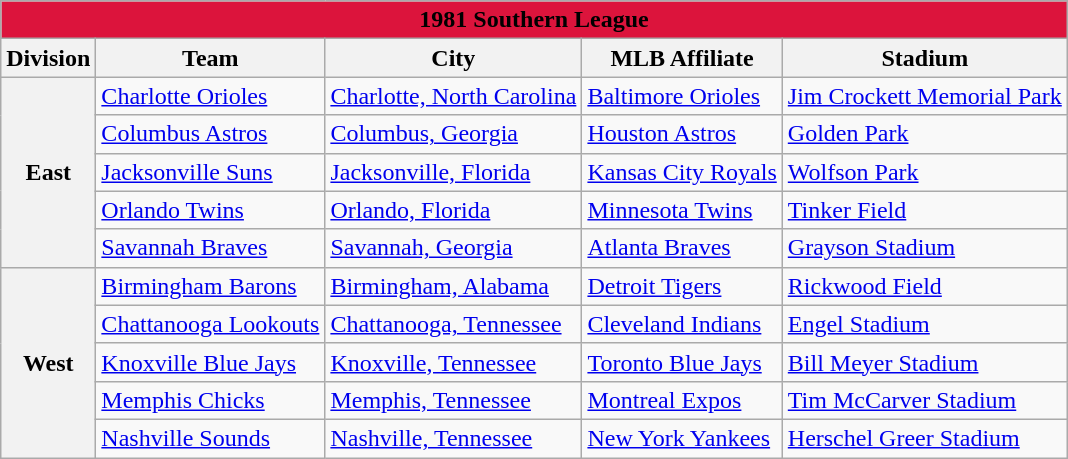<table class="wikitable" style="width:auto">
<tr>
<td bgcolor="#DC143C" align="center" colspan="7"><strong><span>1981 Southern League</span></strong></td>
</tr>
<tr>
<th>Division</th>
<th>Team</th>
<th>City</th>
<th>MLB Affiliate</th>
<th>Stadium</th>
</tr>
<tr>
<th rowspan="5">East</th>
<td><a href='#'>Charlotte Orioles</a></td>
<td><a href='#'>Charlotte, North Carolina</a></td>
<td><a href='#'>Baltimore Orioles</a></td>
<td><a href='#'>Jim Crockett Memorial Park</a></td>
</tr>
<tr>
<td><a href='#'>Columbus Astros</a></td>
<td><a href='#'>Columbus, Georgia</a></td>
<td><a href='#'>Houston Astros</a></td>
<td><a href='#'>Golden Park</a></td>
</tr>
<tr>
<td><a href='#'>Jacksonville Suns</a></td>
<td><a href='#'>Jacksonville, Florida</a></td>
<td><a href='#'>Kansas City Royals</a></td>
<td><a href='#'>Wolfson Park</a></td>
</tr>
<tr>
<td><a href='#'>Orlando Twins</a></td>
<td><a href='#'>Orlando, Florida</a></td>
<td><a href='#'>Minnesota Twins</a></td>
<td><a href='#'>Tinker Field</a></td>
</tr>
<tr>
<td><a href='#'>Savannah Braves</a></td>
<td><a href='#'>Savannah, Georgia</a></td>
<td><a href='#'>Atlanta Braves</a></td>
<td><a href='#'>Grayson Stadium</a></td>
</tr>
<tr>
<th rowspan="5">West</th>
<td><a href='#'>Birmingham Barons</a></td>
<td><a href='#'>Birmingham, Alabama</a></td>
<td><a href='#'>Detroit Tigers</a></td>
<td><a href='#'>Rickwood Field</a></td>
</tr>
<tr>
<td><a href='#'>Chattanooga Lookouts</a></td>
<td><a href='#'>Chattanooga, Tennessee</a></td>
<td><a href='#'>Cleveland Indians</a></td>
<td><a href='#'>Engel Stadium</a></td>
</tr>
<tr>
<td><a href='#'>Knoxville Blue Jays</a></td>
<td><a href='#'>Knoxville, Tennessee</a></td>
<td><a href='#'>Toronto Blue Jays</a></td>
<td><a href='#'>Bill Meyer Stadium</a></td>
</tr>
<tr>
<td><a href='#'>Memphis Chicks</a></td>
<td><a href='#'>Memphis, Tennessee</a></td>
<td><a href='#'>Montreal Expos</a></td>
<td><a href='#'>Tim McCarver Stadium</a></td>
</tr>
<tr>
<td><a href='#'>Nashville Sounds</a></td>
<td><a href='#'>Nashville, Tennessee</a></td>
<td><a href='#'>New York Yankees</a></td>
<td><a href='#'>Herschel Greer Stadium</a></td>
</tr>
</table>
